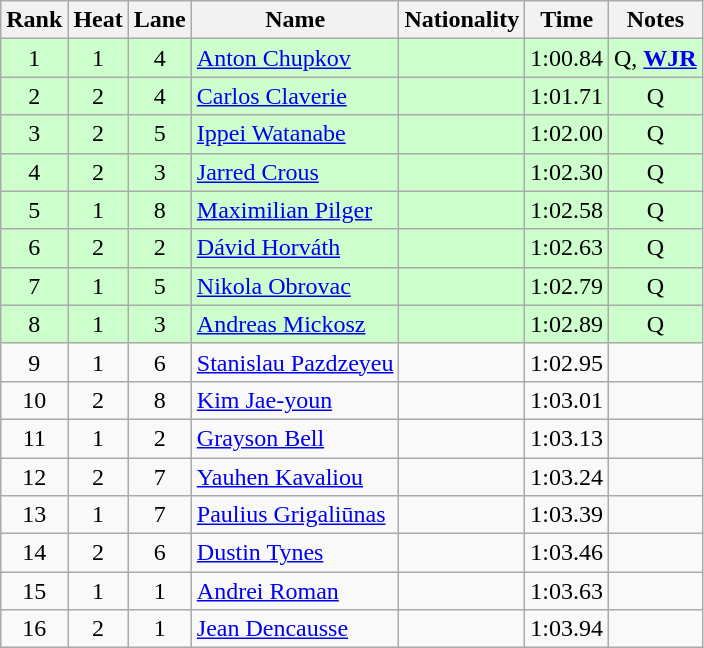<table class="wikitable sortable" style="text-align:center">
<tr>
<th>Rank</th>
<th>Heat</th>
<th>Lane</th>
<th>Name</th>
<th>Nationality</th>
<th>Time</th>
<th>Notes</th>
</tr>
<tr bgcolor=ccffcc>
<td>1</td>
<td>1</td>
<td>4</td>
<td align=left><a href='#'>Anton Chupkov</a></td>
<td align=left></td>
<td>1:00.84</td>
<td>Q, <strong><a href='#'>WJR</a></strong></td>
</tr>
<tr bgcolor=ccffcc>
<td>2</td>
<td>2</td>
<td>4</td>
<td align=left><a href='#'>Carlos Claverie</a></td>
<td align=left></td>
<td>1:01.71</td>
<td>Q</td>
</tr>
<tr bgcolor=ccffcc>
<td>3</td>
<td>2</td>
<td>5</td>
<td align=left><a href='#'>Ippei Watanabe</a></td>
<td align=left></td>
<td>1:02.00</td>
<td>Q</td>
</tr>
<tr bgcolor=ccffcc>
<td>4</td>
<td>2</td>
<td>3</td>
<td align=left><a href='#'>Jarred Crous</a></td>
<td align=left></td>
<td>1:02.30</td>
<td>Q</td>
</tr>
<tr bgcolor=ccffcc>
<td>5</td>
<td>1</td>
<td>8</td>
<td align=left><a href='#'>Maximilian Pilger</a></td>
<td align=left></td>
<td>1:02.58</td>
<td>Q</td>
</tr>
<tr bgcolor=ccffcc>
<td>6</td>
<td>2</td>
<td>2</td>
<td align=left><a href='#'>Dávid Horváth</a></td>
<td align=left></td>
<td>1:02.63</td>
<td>Q</td>
</tr>
<tr bgcolor=ccffcc>
<td>7</td>
<td>1</td>
<td>5</td>
<td align=left><a href='#'>Nikola Obrovac</a></td>
<td align=left></td>
<td>1:02.79</td>
<td>Q</td>
</tr>
<tr bgcolor=ccffcc>
<td>8</td>
<td>1</td>
<td>3</td>
<td align=left><a href='#'>Andreas Mickosz</a></td>
<td align=left></td>
<td>1:02.89</td>
<td>Q</td>
</tr>
<tr>
<td>9</td>
<td>1</td>
<td>6</td>
<td align=left><a href='#'>Stanislau Pazdzeyeu</a></td>
<td align=left></td>
<td>1:02.95</td>
<td></td>
</tr>
<tr>
<td>10</td>
<td>2</td>
<td>8</td>
<td align=left><a href='#'>Kim Jae-youn</a></td>
<td align=left></td>
<td>1:03.01</td>
<td></td>
</tr>
<tr>
<td>11</td>
<td>1</td>
<td>2</td>
<td align=left><a href='#'>Grayson Bell</a></td>
<td align=left></td>
<td>1:03.13</td>
<td></td>
</tr>
<tr>
<td>12</td>
<td>2</td>
<td>7</td>
<td align=left><a href='#'>Yauhen Kavaliou</a></td>
<td align=left></td>
<td>1:03.24</td>
<td></td>
</tr>
<tr>
<td>13</td>
<td>1</td>
<td>7</td>
<td align=left><a href='#'>Paulius Grigaliūnas</a></td>
<td align=left></td>
<td>1:03.39</td>
<td></td>
</tr>
<tr>
<td>14</td>
<td>2</td>
<td>6</td>
<td align=left><a href='#'>Dustin Tynes</a></td>
<td align=left></td>
<td>1:03.46</td>
<td></td>
</tr>
<tr>
<td>15</td>
<td>1</td>
<td>1</td>
<td align=left><a href='#'>Andrei Roman</a></td>
<td align=left></td>
<td>1:03.63</td>
<td></td>
</tr>
<tr>
<td>16</td>
<td>2</td>
<td>1</td>
<td align=left><a href='#'>Jean Dencausse</a></td>
<td align=left></td>
<td>1:03.94</td>
<td></td>
</tr>
</table>
